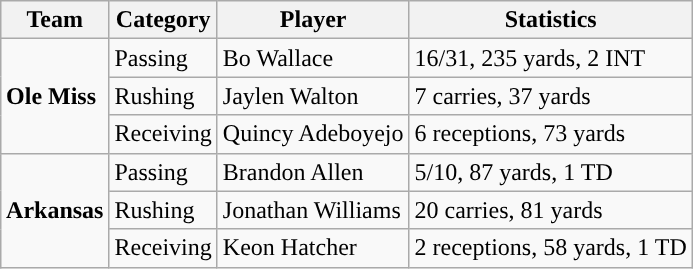<table class="wikitable" style="float: right;">
<tr>
<th>Team</th>
<th>Category</th>
<th>Player</th>
<th>Statistics</th>
</tr>
<tr>
<td rowspan=3><strong>Ole Miss</strong></td>
<td>Passing</td>
<td>Bo Wallace</td>
<td>16/31, 235 yards, 2 INT</td>
</tr>
<tr>
<td>Rushing</td>
<td>Jaylen Walton</td>
<td>7 carries, 37 yards</td>
</tr>
<tr>
<td>Receiving</td>
<td>Quincy Adeboyejo</td>
<td>6 receptions, 73 yards</td>
</tr>
<tr>
<td rowspan=3><strong>Arkansas</strong></td>
<td>Passing</td>
<td>Brandon Allen</td>
<td>5/10, 87 yards, 1 TD</td>
</tr>
<tr>
<td>Rushing</td>
<td>Jonathan Williams</td>
<td>20 carries, 81 yards</td>
</tr>
<tr>
<td>Receiving</td>
<td>Keon Hatcher</td>
<td>2 receptions, 58 yards, 1 TD</td>
</tr>
</table>
